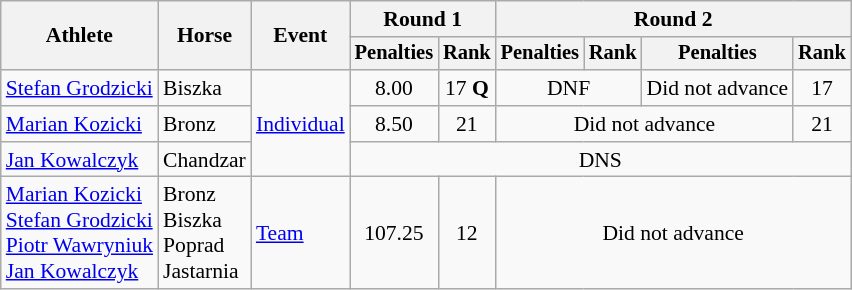<table class="wikitable" style="font-size:90%">
<tr>
<th rowspan="2">Athlete</th>
<th rowspan="2">Horse</th>
<th rowspan="2">Event</th>
<th colspan="2">Round 1</th>
<th colspan="4">Round 2</th>
</tr>
<tr style="font-size:95%">
<th>Penalties</th>
<th>Rank</th>
<th>Penalties</th>
<th>Rank</th>
<th>Penalties</th>
<th>Rank</th>
</tr>
<tr align=center>
<td align=left><a href='#'>Stefan Grodzicki</a></td>
<td align=left>Biszka</td>
<td style="text-align:left;" rowspan="3"><a href='#'>Individual</a></td>
<td>8.00</td>
<td>17 <strong>Q</strong></td>
<td colspan=2>DNF</td>
<td>Did not advance</td>
<td>17</td>
</tr>
<tr align=center>
<td align=left><a href='#'>Marian Kozicki</a></td>
<td align=left>Bronz</td>
<td>8.50</td>
<td>21</td>
<td colspan=3>Did not advance</td>
<td>21</td>
</tr>
<tr align=center>
<td align=left><a href='#'>Jan Kowalczyk</a></td>
<td align=left>Chandzar</td>
<td colspan=6>DNS</td>
</tr>
<tr align=center>
<td align=left><a href='#'>Marian Kozicki</a><br><a href='#'>Stefan Grodzicki</a><br><a href='#'>Piotr Wawryniuk</a><br><a href='#'>Jan Kowalczyk</a></td>
<td align=left>Bronz<br>Biszka<br>Poprad<br>Jastarnia</td>
<td align=left><a href='#'>Team</a></td>
<td>107.25</td>
<td>12</td>
<td colspan=4>Did not advance</td>
</tr>
</table>
